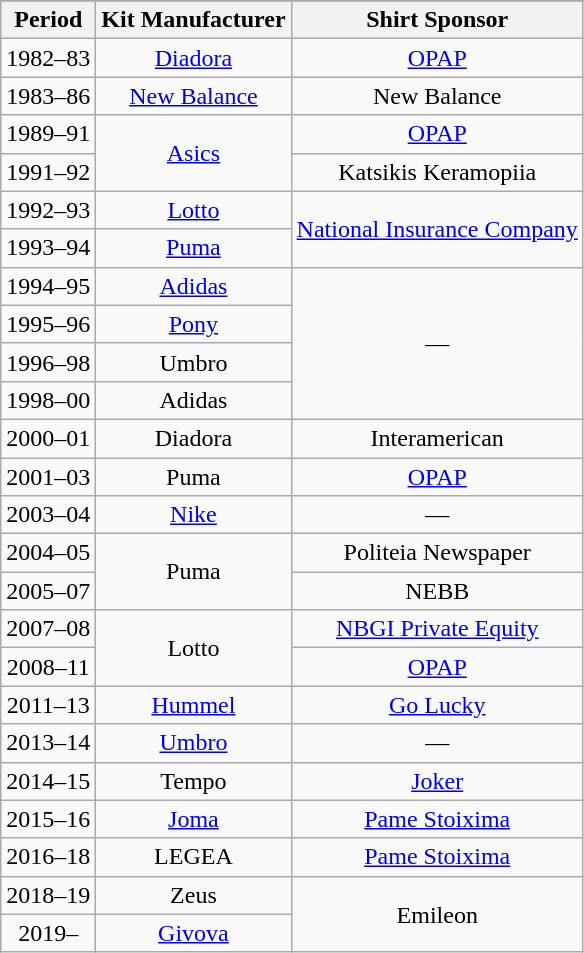<table class="wikitable" style="text-align: center;">
<tr>
</tr>
<tr>
<th>Period</th>
<th>Kit Manufacturer</th>
<th>Shirt Sponsor</th>
</tr>
<tr>
<td>1982–83</td>
<td><a href='#'>Diadora</a></td>
<td><a href='#'>OPAP</a></td>
</tr>
<tr>
<td>1983–86</td>
<td><a href='#'>New Balance</a></td>
<td>New Balance</td>
</tr>
<tr>
<td>1989–91</td>
<td rowspan=2><a href='#'>Asics</a></td>
<td><a href='#'>OPAP</a></td>
</tr>
<tr>
<td>1991–92</td>
<td>Katsikis Keramopiia</td>
</tr>
<tr>
<td>1992–93</td>
<td><a href='#'>Lotto</a></td>
<td rowspan=2><a href='#'>National Insurance Company</a></td>
</tr>
<tr>
<td>1993–94</td>
<td><a href='#'>Puma</a></td>
</tr>
<tr>
<td>1994–95</td>
<td><a href='#'>Adidas</a></td>
<td rowspan=4>—</td>
</tr>
<tr>
<td>1995–96</td>
<td><a href='#'>Pony</a></td>
</tr>
<tr>
<td>1996–98</td>
<td>Umbro</td>
</tr>
<tr>
<td>1998–00</td>
<td>Adidas</td>
</tr>
<tr>
<td>2000–01</td>
<td>Diadora</td>
<td>Interamerican</td>
</tr>
<tr>
<td>2001–03</td>
<td>Puma</td>
<td><a href='#'>OPAP</a></td>
</tr>
<tr>
<td>2003–04</td>
<td><a href='#'>Nike</a></td>
<td>—</td>
</tr>
<tr>
<td>2004–05</td>
<td rowspan=2>Puma</td>
<td>Politeia Newspaper</td>
</tr>
<tr>
<td>2005–07</td>
<td>NEBB</td>
</tr>
<tr>
<td>2007–08</td>
<td rowspan=2>Lotto</td>
<td><a href='#'>NBGI Private Equity</a></td>
</tr>
<tr>
<td>2008–11</td>
<td><a href='#'>OPAP</a></td>
</tr>
<tr>
<td>2011–13</td>
<td><a href='#'>Hummel</a></td>
<td><a href='#'>Go Lucky</a></td>
</tr>
<tr>
<td>2013–14</td>
<td><a href='#'>Umbro</a></td>
<td>—</td>
</tr>
<tr>
<td>2014–15</td>
<td>Tempo</td>
<td><a href='#'>Joker</a></td>
</tr>
<tr>
<td>2015–16</td>
<td><a href='#'>Joma</a></td>
<td><a href='#'>Pame Stoixima</a></td>
</tr>
<tr>
<td>2016–18</td>
<td>LEGEA</td>
<td><a href='#'>Pame Stoixima</a></td>
</tr>
<tr>
<td>2018–19</td>
<td>Zeus</td>
<td rowspan=2>Emileon</td>
</tr>
<tr>
<td>2019–</td>
<td><a href='#'>Givova</a></td>
</tr>
</table>
